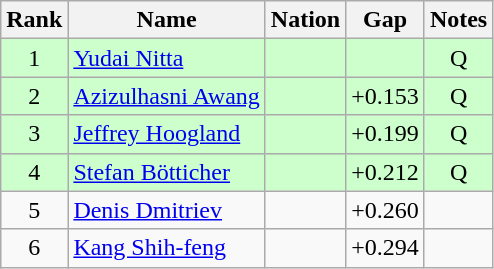<table class="wikitable sortable" style="text-align:center">
<tr>
<th>Rank</th>
<th>Name</th>
<th>Nation</th>
<th>Gap</th>
<th>Notes</th>
</tr>
<tr bgcolor=ccffcc>
<td>1</td>
<td align=left><a href='#'>Yudai Nitta</a></td>
<td align=left></td>
<td></td>
<td>Q</td>
</tr>
<tr bgcolor=ccffcc>
<td>2</td>
<td align=left><a href='#'>Azizulhasni Awang</a></td>
<td align=left></td>
<td>+0.153</td>
<td>Q</td>
</tr>
<tr bgcolor=ccffcc>
<td>3</td>
<td align=left><a href='#'>Jeffrey Hoogland</a></td>
<td align=left></td>
<td>+0.199</td>
<td>Q</td>
</tr>
<tr bgcolor=ccffcc>
<td>4</td>
<td align=left><a href='#'>Stefan Bötticher</a></td>
<td align=left></td>
<td>+0.212</td>
<td>Q</td>
</tr>
<tr>
<td>5</td>
<td align=left><a href='#'>Denis Dmitriev</a></td>
<td align=left></td>
<td>+0.260</td>
<td></td>
</tr>
<tr>
<td>6</td>
<td align=left><a href='#'>Kang Shih-feng</a></td>
<td align=left></td>
<td>+0.294</td>
<td></td>
</tr>
</table>
